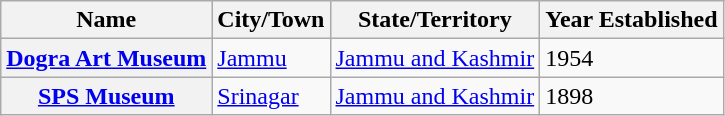<table class="wikitable sortable">
<tr>
<th scope=col>Name</th>
<th scope=col>City/Town</th>
<th scope=col>State/Territory</th>
<th scope=col>Year Established</th>
</tr>
<tr>
<th scope=row><a href='#'>Dogra Art Museum</a></th>
<td><a href='#'>Jammu</a></td>
<td><a href='#'>Jammu and Kashmir</a></td>
<td>1954</td>
</tr>
<tr>
<th scope=row><a href='#'>SPS Museum</a></th>
<td><a href='#'>Srinagar</a></td>
<td><a href='#'>Jammu and Kashmir</a></td>
<td>1898</td>
</tr>
</table>
